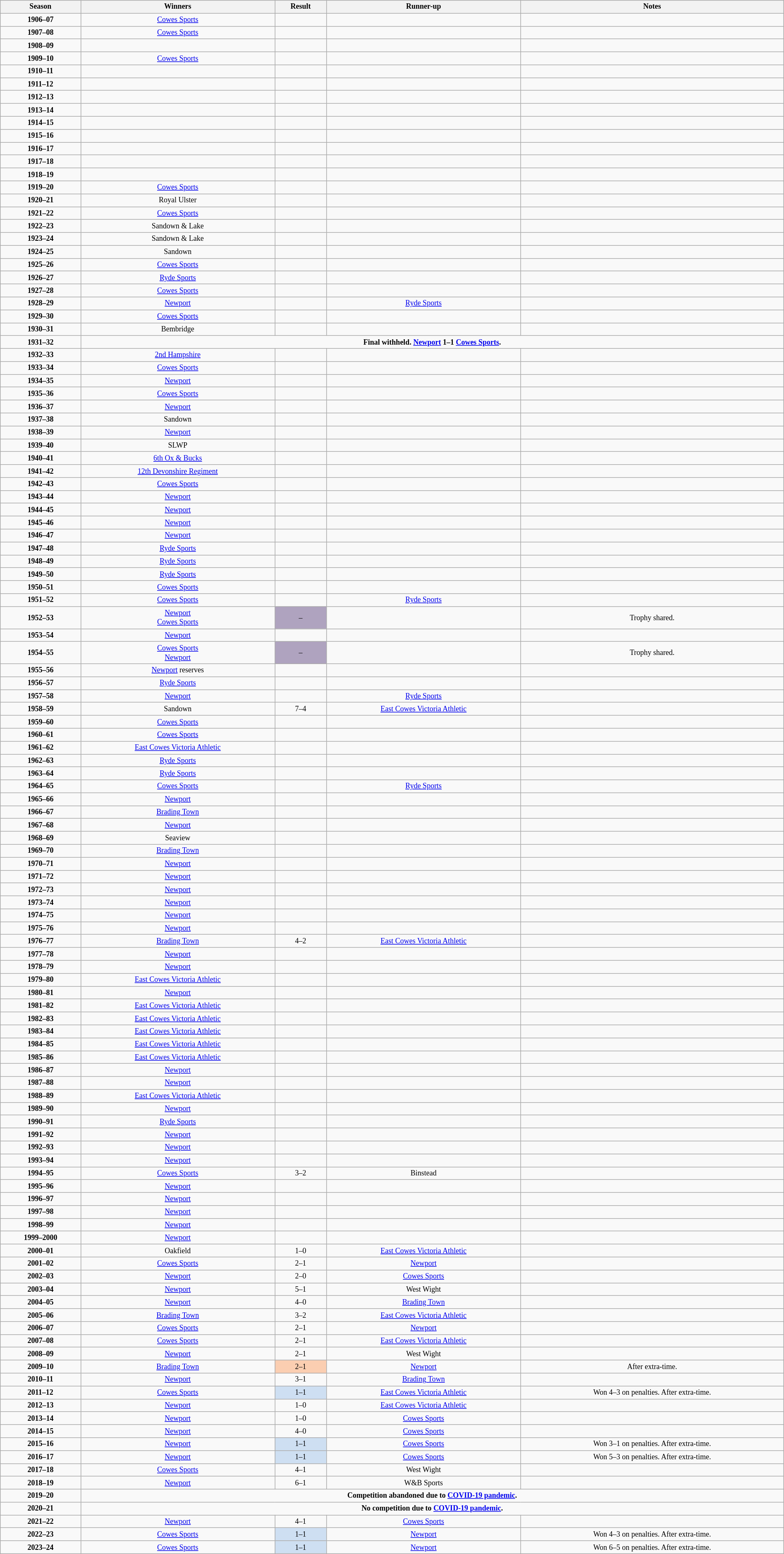<table class="wikitable" style="text-align: center; width: 100%; font-size: 12px">
<tr>
<th>Season</th>
<th>Winners</th>
<th>Result</th>
<th>Runner-up</th>
<th>Notes</th>
</tr>
<tr>
<td><strong>1906–07</strong></td>
<td><a href='#'>Cowes Sports</a></td>
<td></td>
<td></td>
<td></td>
</tr>
<tr>
<td><strong>1907–08</strong></td>
<td><a href='#'>Cowes Sports</a></td>
<td></td>
<td></td>
<td></td>
</tr>
<tr>
<td><strong>1908–09</strong></td>
<td></td>
<td></td>
<td></td>
<td></td>
</tr>
<tr>
<td><strong>1909–10</strong></td>
<td><a href='#'>Cowes Sports</a></td>
<td></td>
<td></td>
<td></td>
</tr>
<tr>
<td><strong>1910–11</strong></td>
<td></td>
<td></td>
<td></td>
<td></td>
</tr>
<tr>
<td><strong>1911–12</strong></td>
<td></td>
<td></td>
<td></td>
<td></td>
</tr>
<tr>
<td><strong>1912–13</strong></td>
<td></td>
<td></td>
<td></td>
<td></td>
</tr>
<tr>
<td><strong>1913–14</strong></td>
<td></td>
<td></td>
<td></td>
<td></td>
</tr>
<tr>
<td><strong>1914–15</strong></td>
<td></td>
<td></td>
<td></td>
<td></td>
</tr>
<tr>
<td><strong>1915–16</strong></td>
<td></td>
<td></td>
<td></td>
<td></td>
</tr>
<tr>
<td><strong>1916–17</strong></td>
<td></td>
<td></td>
<td></td>
<td></td>
</tr>
<tr>
<td><strong>1917–18</strong></td>
<td></td>
<td></td>
<td></td>
<td></td>
</tr>
<tr>
<td><strong>1918–19</strong></td>
<td></td>
<td></td>
<td></td>
<td></td>
</tr>
<tr>
<td><strong>1919–20</strong></td>
<td><a href='#'>Cowes Sports</a></td>
<td></td>
<td></td>
<td></td>
</tr>
<tr>
<td><strong>1920–21</strong></td>
<td>Royal Ulster</td>
<td></td>
<td></td>
<td></td>
</tr>
<tr>
<td><strong>1921–22</strong></td>
<td><a href='#'>Cowes Sports</a></td>
<td></td>
<td></td>
<td></td>
</tr>
<tr>
<td><strong>1922–23</strong></td>
<td>Sandown & Lake</td>
<td></td>
<td></td>
<td></td>
</tr>
<tr>
<td><strong>1923–24</strong></td>
<td>Sandown & Lake</td>
<td></td>
<td></td>
<td></td>
</tr>
<tr>
<td><strong>1924–25</strong></td>
<td>Sandown</td>
<td></td>
<td></td>
<td></td>
</tr>
<tr>
<td><strong>1925–26</strong></td>
<td><a href='#'>Cowes Sports</a></td>
<td></td>
<td></td>
<td></td>
</tr>
<tr>
<td><strong>1926–27</strong></td>
<td><a href='#'>Ryde Sports</a></td>
<td></td>
<td></td>
<td></td>
</tr>
<tr>
<td><strong>1927–28</strong></td>
<td><a href='#'>Cowes Sports</a></td>
<td></td>
<td></td>
<td></td>
</tr>
<tr>
<td><strong>1928–29</strong></td>
<td><a href='#'>Newport</a></td>
<td></td>
<td><a href='#'>Ryde Sports</a></td>
<td></td>
</tr>
<tr>
<td><strong>1929–30</strong></td>
<td><a href='#'>Cowes Sports</a></td>
<td></td>
<td></td>
<td></td>
</tr>
<tr>
<td><strong>1930–31</strong></td>
<td>Bembridge</td>
<td></td>
<td></td>
<td></td>
</tr>
<tr>
<td><strong>1931–32</strong></td>
<td colspan=4><strong>Final withheld. <a href='#'>Newport</a> 1–1 <a href='#'>Cowes Sports</a>.</strong></td>
</tr>
<tr>
<td><strong>1932–33</strong></td>
<td><a href='#'>2nd Hampshire</a></td>
<td></td>
<td></td>
<td></td>
</tr>
<tr>
<td><strong>1933–34</strong></td>
<td><a href='#'>Cowes Sports</a></td>
<td></td>
<td></td>
<td></td>
</tr>
<tr>
<td><strong>1934–35</strong></td>
<td><a href='#'>Newport</a></td>
<td></td>
<td></td>
<td></td>
</tr>
<tr>
<td><strong>1935–36</strong></td>
<td><a href='#'>Cowes Sports</a></td>
<td></td>
<td></td>
<td></td>
</tr>
<tr>
<td><strong>1936–37</strong></td>
<td><a href='#'>Newport</a></td>
<td></td>
<td></td>
<td></td>
</tr>
<tr>
<td><strong>1937–38</strong></td>
<td>Sandown</td>
<td></td>
<td></td>
<td></td>
</tr>
<tr>
<td><strong>1938–39</strong></td>
<td><a href='#'>Newport</a></td>
<td></td>
<td></td>
<td></td>
</tr>
<tr>
<td><strong>1939–40</strong></td>
<td>SLWP</td>
<td></td>
<td></td>
<td></td>
</tr>
<tr>
<td><strong>1940–41</strong></td>
<td><a href='#'>6th Ox & Bucks</a></td>
<td></td>
<td></td>
<td></td>
</tr>
<tr>
<td><strong>1941–42</strong></td>
<td><a href='#'>12th Devonshire Regiment</a></td>
<td></td>
<td></td>
<td></td>
</tr>
<tr>
<td><strong>1942–43</strong></td>
<td><a href='#'>Cowes Sports</a></td>
<td></td>
<td></td>
<td></td>
</tr>
<tr>
<td><strong>1943–44</strong></td>
<td><a href='#'>Newport</a></td>
<td></td>
<td></td>
<td></td>
</tr>
<tr>
<td><strong>1944–45</strong></td>
<td><a href='#'>Newport</a></td>
<td></td>
<td></td>
<td></td>
</tr>
<tr>
<td><strong>1945–46</strong></td>
<td><a href='#'>Newport</a></td>
<td></td>
<td></td>
<td></td>
</tr>
<tr>
<td><strong>1946–47</strong></td>
<td><a href='#'>Newport</a></td>
<td></td>
<td></td>
<td></td>
</tr>
<tr>
<td><strong>1947–48</strong></td>
<td><a href='#'>Ryde Sports</a></td>
<td></td>
<td></td>
<td></td>
</tr>
<tr>
<td><strong>1948–49</strong></td>
<td><a href='#'>Ryde Sports</a></td>
<td></td>
<td></td>
<td></td>
</tr>
<tr>
<td><strong>1949–50</strong></td>
<td><a href='#'>Ryde Sports</a></td>
<td></td>
<td></td>
<td></td>
</tr>
<tr>
<td><strong>1950–51</strong></td>
<td><a href='#'>Cowes Sports</a></td>
<td></td>
<td></td>
<td></td>
</tr>
<tr>
<td><strong>1951–52</strong></td>
<td><a href='#'>Cowes Sports</a></td>
<td></td>
<td><a href='#'>Ryde Sports</a></td>
<td></td>
</tr>
<tr>
<td><strong>1952–53</strong></td>
<td><a href='#'>Newport</a><br><a href='#'>Cowes Sports</a></td>
<td style="background-color:#afa3bf">–</td>
<td></td>
<td>Trophy shared.</td>
</tr>
<tr>
<td><strong>1953–54</strong></td>
<td><a href='#'>Newport</a></td>
<td></td>
<td></td>
<td></td>
</tr>
<tr>
<td><strong>1954–55</strong></td>
<td><a href='#'>Cowes Sports</a><br><a href='#'>Newport</a></td>
<td style="background-color:#afa3bf">–</td>
<td></td>
<td>Trophy shared.</td>
</tr>
<tr>
<td><strong>1955–56</strong></td>
<td><a href='#'>Newport</a> reserves</td>
<td></td>
<td></td>
<td></td>
</tr>
<tr>
<td><strong>1956–57</strong></td>
<td><a href='#'>Ryde Sports</a></td>
<td></td>
<td></td>
<td></td>
</tr>
<tr>
<td><strong>1957–58</strong></td>
<td><a href='#'>Newport</a></td>
<td></td>
<td><a href='#'>Ryde Sports</a></td>
<td></td>
</tr>
<tr>
<td><strong>1958–59</strong></td>
<td>Sandown</td>
<td>7–4</td>
<td><a href='#'>East Cowes Victoria Athletic</a></td>
<td></td>
</tr>
<tr>
<td><strong>1959–60</strong></td>
<td><a href='#'>Cowes Sports</a></td>
<td></td>
<td></td>
<td></td>
</tr>
<tr>
<td><strong>1960–61</strong></td>
<td><a href='#'>Cowes Sports</a></td>
<td></td>
<td></td>
<td></td>
</tr>
<tr>
<td><strong>1961–62</strong></td>
<td><a href='#'>East Cowes Victoria Athletic</a></td>
<td></td>
<td></td>
<td></td>
</tr>
<tr>
<td><strong>1962–63</strong></td>
<td><a href='#'>Ryde Sports</a></td>
<td></td>
<td></td>
<td></td>
</tr>
<tr>
<td><strong>1963–64</strong></td>
<td><a href='#'>Ryde Sports</a></td>
<td></td>
<td></td>
<td></td>
</tr>
<tr>
<td><strong>1964–65</strong></td>
<td><a href='#'>Cowes Sports</a></td>
<td></td>
<td><a href='#'>Ryde Sports</a></td>
<td></td>
</tr>
<tr>
<td><strong>1965–66</strong></td>
<td><a href='#'>Newport</a></td>
<td></td>
<td></td>
<td></td>
</tr>
<tr>
<td><strong>1966–67</strong></td>
<td><a href='#'>Brading Town</a></td>
<td></td>
<td></td>
<td></td>
</tr>
<tr>
<td><strong>1967–68</strong></td>
<td><a href='#'>Newport</a></td>
<td></td>
<td></td>
<td></td>
</tr>
<tr>
<td><strong>1968–69</strong></td>
<td>Seaview</td>
<td></td>
<td></td>
<td></td>
</tr>
<tr>
<td><strong>1969–70</strong></td>
<td><a href='#'>Brading Town</a></td>
<td></td>
<td></td>
<td></td>
</tr>
<tr>
<td><strong>1970–71</strong></td>
<td><a href='#'>Newport</a></td>
<td></td>
<td></td>
<td></td>
</tr>
<tr>
<td><strong>1971–72</strong></td>
<td><a href='#'>Newport</a></td>
<td></td>
<td></td>
<td></td>
</tr>
<tr>
<td><strong>1972–73</strong></td>
<td><a href='#'>Newport</a></td>
<td></td>
<td></td>
<td></td>
</tr>
<tr>
<td><strong>1973–74</strong></td>
<td><a href='#'>Newport</a></td>
<td></td>
<td></td>
<td></td>
</tr>
<tr>
<td><strong>1974–75</strong></td>
<td><a href='#'>Newport</a></td>
<td></td>
<td></td>
<td></td>
</tr>
<tr>
<td><strong>1975–76</strong></td>
<td><a href='#'>Newport</a></td>
<td></td>
<td></td>
<td></td>
</tr>
<tr>
<td><strong>1976–77</strong></td>
<td><a href='#'>Brading Town</a></td>
<td>4–2</td>
<td><a href='#'>East Cowes Victoria Athletic</a></td>
<td></td>
</tr>
<tr>
<td><strong>1977–78</strong></td>
<td><a href='#'>Newport</a></td>
<td></td>
<td></td>
<td></td>
</tr>
<tr>
<td><strong>1978–79</strong></td>
<td><a href='#'>Newport</a></td>
<td></td>
<td></td>
<td></td>
</tr>
<tr>
<td><strong>1979–80</strong></td>
<td><a href='#'>East Cowes Victoria Athletic</a></td>
<td></td>
<td></td>
<td></td>
</tr>
<tr>
<td><strong>1980–81</strong></td>
<td><a href='#'>Newport</a></td>
<td></td>
<td></td>
<td></td>
</tr>
<tr>
<td><strong>1981–82</strong></td>
<td><a href='#'>East Cowes Victoria Athletic</a></td>
<td></td>
<td></td>
<td></td>
</tr>
<tr>
<td><strong>1982–83</strong></td>
<td><a href='#'>East Cowes Victoria Athletic</a></td>
<td></td>
<td></td>
<td></td>
</tr>
<tr>
<td><strong>1983–84</strong></td>
<td><a href='#'>East Cowes Victoria Athletic</a></td>
<td></td>
<td></td>
<td></td>
</tr>
<tr>
<td><strong>1984–85</strong></td>
<td><a href='#'>East Cowes Victoria Athletic</a></td>
<td></td>
<td></td>
<td></td>
</tr>
<tr>
<td><strong>1985–86</strong></td>
<td><a href='#'>East Cowes Victoria Athletic</a></td>
<td></td>
<td></td>
<td></td>
</tr>
<tr>
<td><strong>1986–87</strong></td>
<td><a href='#'>Newport</a></td>
<td></td>
<td></td>
<td></td>
</tr>
<tr>
<td><strong>1987–88</strong></td>
<td><a href='#'>Newport</a></td>
<td></td>
<td></td>
<td></td>
</tr>
<tr>
<td><strong>1988–89</strong></td>
<td><a href='#'>East Cowes Victoria Athletic</a></td>
<td></td>
<td></td>
<td></td>
</tr>
<tr>
<td><strong>1989–90</strong></td>
<td><a href='#'>Newport</a></td>
<td></td>
<td></td>
<td></td>
</tr>
<tr>
<td><strong>1990–91</strong></td>
<td><a href='#'>Ryde Sports</a></td>
<td></td>
<td></td>
<td></td>
</tr>
<tr>
<td><strong>1991–92</strong></td>
<td><a href='#'>Newport</a></td>
<td></td>
<td></td>
<td></td>
</tr>
<tr>
<td><strong>1992–93</strong></td>
<td><a href='#'>Newport</a></td>
<td></td>
<td></td>
<td></td>
</tr>
<tr>
<td><strong>1993–94</strong></td>
<td><a href='#'>Newport</a></td>
<td></td>
<td></td>
<td></td>
</tr>
<tr>
<td><strong>1994–95</strong></td>
<td><a href='#'>Cowes Sports</a></td>
<td>3–2</td>
<td>Binstead</td>
<td></td>
</tr>
<tr>
<td><strong>1995–96</strong></td>
<td><a href='#'>Newport</a></td>
<td></td>
<td></td>
<td></td>
</tr>
<tr>
<td><strong>1996–97</strong></td>
<td><a href='#'>Newport</a></td>
<td></td>
<td></td>
<td></td>
</tr>
<tr>
<td><strong>1997–98</strong></td>
<td><a href='#'>Newport</a></td>
<td></td>
<td></td>
<td></td>
</tr>
<tr>
<td><strong>1998–99</strong></td>
<td><a href='#'>Newport</a></td>
<td></td>
<td></td>
<td></td>
</tr>
<tr>
<td><strong>1999–2000</strong></td>
<td><a href='#'>Newport</a></td>
<td></td>
<td></td>
<td></td>
</tr>
<tr>
<td><strong>2000–01</strong></td>
<td>Oakfield</td>
<td>1–0</td>
<td><a href='#'>East Cowes Victoria Athletic</a></td>
<td></td>
</tr>
<tr>
<td><strong>2001–02</strong></td>
<td><a href='#'>Cowes Sports</a></td>
<td>2–1</td>
<td><a href='#'>Newport</a></td>
<td></td>
</tr>
<tr>
<td><strong>2002–03</strong></td>
<td><a href='#'>Newport</a></td>
<td>2–0</td>
<td><a href='#'>Cowes Sports</a></td>
<td></td>
</tr>
<tr>
<td><strong>2003–04</strong></td>
<td><a href='#'>Newport</a></td>
<td>5–1</td>
<td>West Wight</td>
<td></td>
</tr>
<tr>
<td><strong>2004–05</strong></td>
<td><a href='#'>Newport</a></td>
<td>4–0</td>
<td><a href='#'>Brading Town</a></td>
<td></td>
</tr>
<tr>
<td><strong>2005–06</strong></td>
<td><a href='#'>Brading Town</a></td>
<td>3–2</td>
<td><a href='#'>East Cowes Victoria Athletic</a></td>
<td></td>
</tr>
<tr>
<td><strong>2006–07</strong></td>
<td><a href='#'>Cowes Sports</a></td>
<td>2–1</td>
<td><a href='#'>Newport</a></td>
<td></td>
</tr>
<tr>
<td><strong>2007–08</strong></td>
<td><a href='#'>Cowes Sports</a></td>
<td>2–1</td>
<td><a href='#'>East Cowes Victoria Athletic</a></td>
<td></td>
</tr>
<tr>
<td><strong>2008–09</strong></td>
<td><a href='#'>Newport</a></td>
<td>2–1</td>
<td>West Wight</td>
<td></td>
</tr>
<tr>
<td><strong>2009–10</strong></td>
<td><a href='#'>Brading Town</a></td>
<td style="background-color:#FBCEB1">2–1</td>
<td><a href='#'>Newport</a></td>
<td>After extra-time.</td>
</tr>
<tr>
<td><strong>2010–11</strong></td>
<td><a href='#'>Newport</a></td>
<td>3–1</td>
<td><a href='#'>Brading Town</a></td>
<td></td>
</tr>
<tr>
<td><strong>2011–12</strong></td>
<td><a href='#'>Cowes Sports</a></td>
<td style="background-color:#cedff2">1–1</td>
<td><a href='#'>East Cowes Victoria Athletic</a></td>
<td>Won 4–3 on penalties. After extra-time.</td>
</tr>
<tr>
<td><strong>2012–13</strong></td>
<td><a href='#'>Newport</a></td>
<td>1–0</td>
<td><a href='#'>East Cowes Victoria Athletic</a></td>
<td></td>
</tr>
<tr>
<td><strong>2013–14</strong></td>
<td><a href='#'>Newport</a></td>
<td>1–0</td>
<td><a href='#'>Cowes Sports</a></td>
<td></td>
</tr>
<tr>
<td><strong>2014–15</strong></td>
<td><a href='#'>Newport</a></td>
<td>4–0</td>
<td><a href='#'>Cowes Sports</a></td>
<td></td>
</tr>
<tr>
<td><strong>2015–16</strong></td>
<td><a href='#'>Newport</a></td>
<td style="background-color:#cedff2">1–1</td>
<td><a href='#'>Cowes Sports</a></td>
<td>Won 3–1 on penalties. After extra-time.</td>
</tr>
<tr>
<td><strong>2016–17</strong></td>
<td><a href='#'>Newport</a></td>
<td style="background-color:#cedff2">1–1</td>
<td><a href='#'>Cowes Sports</a></td>
<td>Won 5–3 on penalties. After extra-time.</td>
</tr>
<tr>
<td><strong>2017–18</strong></td>
<td><a href='#'>Cowes Sports</a></td>
<td>4–1</td>
<td>West Wight</td>
<td></td>
</tr>
<tr>
<td><strong>2018–19</strong></td>
<td><a href='#'>Newport</a></td>
<td>6–1</td>
<td>W&B Sports</td>
<td></td>
</tr>
<tr>
<td><strong>2019–20</strong></td>
<td colspan=4><strong>Competition abandoned due to <a href='#'>COVID-19 pandemic</a>.</strong></td>
</tr>
<tr>
<td><strong>2020–21</strong></td>
<td colspan=4><strong>No competition due to <a href='#'>COVID-19 pandemic</a>.</strong></td>
</tr>
<tr>
<td><strong>2021–22</strong></td>
<td><a href='#'>Newport</a></td>
<td>4–1</td>
<td><a href='#'>Cowes Sports</a></td>
<td></td>
</tr>
<tr>
<td><strong>2022–23</strong></td>
<td><a href='#'>Cowes Sports</a></td>
<td style="background-color:#cedff2">1–1</td>
<td><a href='#'>Newport</a></td>
<td>Won 4–3 on penalties. After extra-time.</td>
</tr>
<tr>
<td><strong>2023–24</strong></td>
<td><a href='#'>Cowes Sports</a></td>
<td style="background-color:#cedff2">1–1</td>
<td><a href='#'>Newport</a></td>
<td>Won 6–5 on penalties. After extra-time.</td>
</tr>
</table>
